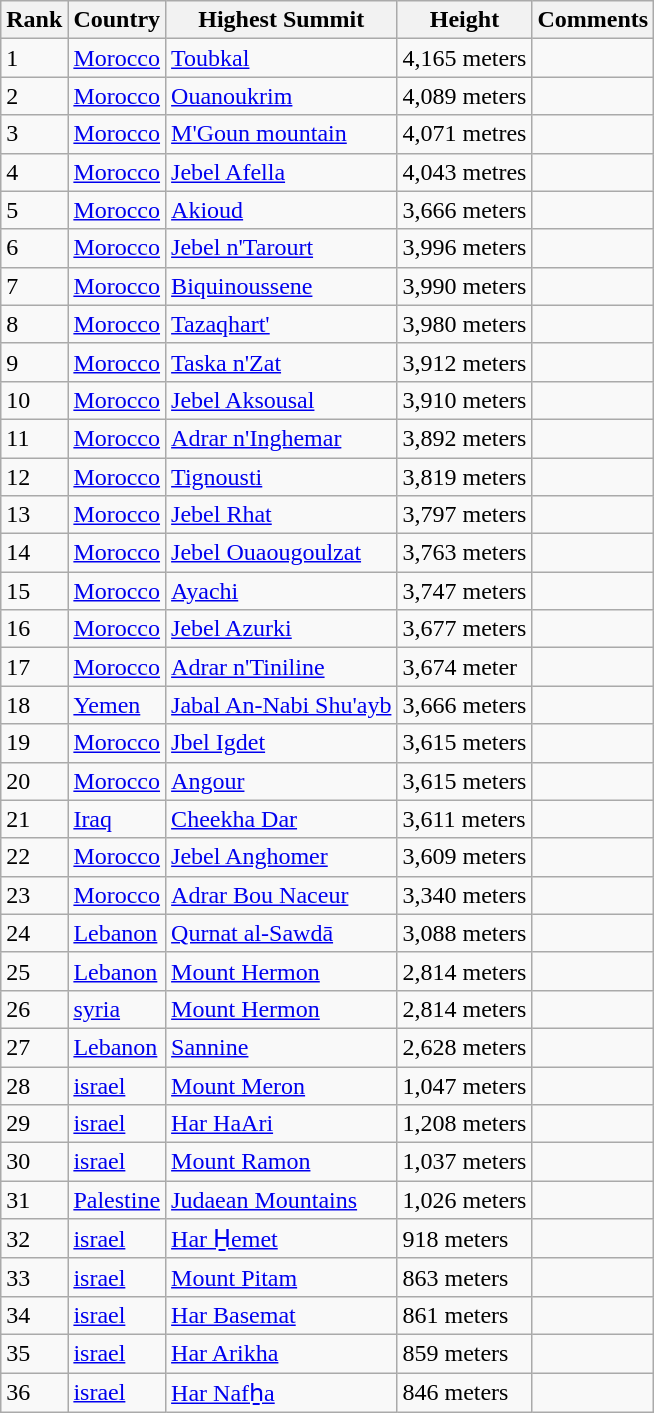<table class="wikitable sortable">
<tr>
<th>Rank</th>
<th>Country</th>
<th>Highest Summit</th>
<th>Height</th>
<th>Comments</th>
</tr>
<tr>
<td>1</td>
<td><a href='#'>Morocco</a></td>
<td><a href='#'>Toubkal</a></td>
<td>4,165 meters</td>
<td></td>
</tr>
<tr>
<td>2</td>
<td><a href='#'>Morocco</a></td>
<td><a href='#'>Ouanoukrim</a></td>
<td>4,089 meters</td>
<td></td>
</tr>
<tr>
<td>3</td>
<td><a href='#'>Morocco</a></td>
<td><a href='#'>M'Goun mountain</a></td>
<td>4,071 metres</td>
<td></td>
</tr>
<tr>
<td>4</td>
<td><a href='#'>Morocco</a></td>
<td><a href='#'>Jebel Afella</a></td>
<td>4,043 metres</td>
</tr>
<tr>
<td>5</td>
<td><a href='#'>Morocco</a></td>
<td><a href='#'>Akioud</a></td>
<td>3,666 meters</td>
<td></td>
</tr>
<tr>
<td>6</td>
<td><a href='#'>Morocco</a></td>
<td><a href='#'>Jebel n'Tarourt</a></td>
<td>3,996 meters</td>
<td></td>
</tr>
<tr>
<td>7</td>
<td><a href='#'>Morocco</a></td>
<td><a href='#'>Biquinoussene</a></td>
<td>3,990 meters</td>
<td></td>
</tr>
<tr>
<td>8</td>
<td><a href='#'>Morocco</a></td>
<td><a href='#'>Tazaqhart'</a></td>
<td>3,980 meters</td>
<td></td>
</tr>
<tr>
<td>9</td>
<td><a href='#'>Morocco</a></td>
<td><a href='#'>Taska n'Zat</a></td>
<td>3,912 meters</td>
<td></td>
</tr>
<tr>
<td>10</td>
<td><a href='#'>Morocco</a></td>
<td><a href='#'>Jebel Aksousal</a></td>
<td>3,910 meters</td>
<td></td>
</tr>
<tr>
<td>11</td>
<td><a href='#'>Morocco</a></td>
<td><a href='#'>Adrar n'Inghemar</a></td>
<td>3,892 meters</td>
<td></td>
</tr>
<tr>
<td>12</td>
<td><a href='#'>Morocco</a></td>
<td><a href='#'>Tignousti</a></td>
<td>3,819 meters</td>
<td></td>
</tr>
<tr>
<td>13</td>
<td><a href='#'>Morocco</a></td>
<td><a href='#'>Jebel Rhat</a></td>
<td>3,797 meters</td>
<td></td>
</tr>
<tr>
<td>14</td>
<td><a href='#'>Morocco</a></td>
<td><a href='#'>Jebel Ouaougoulzat</a></td>
<td>3,763 meters</td>
<td></td>
</tr>
<tr>
<td>15</td>
<td><a href='#'>Morocco</a></td>
<td><a href='#'>Ayachi</a></td>
<td>3,747 meters</td>
<td></td>
</tr>
<tr>
<td>16</td>
<td><a href='#'>Morocco</a></td>
<td><a href='#'>Jebel Azurki</a></td>
<td>3,677 meters</td>
<td></td>
</tr>
<tr>
<td>17</td>
<td><a href='#'>Morocco</a></td>
<td><a href='#'>Adrar n'Tiniline</a></td>
<td>3,674 meter</td>
<td></td>
</tr>
<tr>
<td>18</td>
<td><a href='#'>Yemen</a></td>
<td><a href='#'>Jabal An-Nabi Shu'ayb</a></td>
<td>3,666 meters</td>
<td></td>
</tr>
<tr>
<td>19</td>
<td><a href='#'>Morocco</a></td>
<td><a href='#'>Jbel Igdet</a></td>
<td>3,615 meters</td>
<td></td>
</tr>
<tr>
<td>20</td>
<td><a href='#'>Morocco</a></td>
<td><a href='#'>Angour</a></td>
<td>3,615 meters</td>
<td></td>
</tr>
<tr>
<td>21</td>
<td><a href='#'>Iraq</a></td>
<td><a href='#'>Cheekha Dar</a></td>
<td>3,611 meters</td>
<td></td>
</tr>
<tr>
<td>22</td>
<td><a href='#'>Morocco</a></td>
<td><a href='#'>Jebel Anghomer</a></td>
<td>3,609 meters</td>
<td></td>
</tr>
<tr>
<td>23</td>
<td><a href='#'>Morocco</a></td>
<td><a href='#'>Adrar Bou Naceur</a></td>
<td>3,340 meters</td>
<td></td>
</tr>
<tr>
<td>24</td>
<td><a href='#'>Lebanon</a></td>
<td><a href='#'>Qurnat al-Sawdā</a></td>
<td>3,088 meters</td>
<td></td>
</tr>
<tr>
<td>25</td>
<td><a href='#'>Lebanon</a></td>
<td><a href='#'>Mount Hermon</a></td>
<td>2,814 meters</td>
<td></td>
</tr>
<tr>
<td>26</td>
<td><a href='#'>syria</a></td>
<td><a href='#'>Mount Hermon</a></td>
<td>2,814 meters</td>
<td></td>
</tr>
<tr>
<td>27</td>
<td><a href='#'>Lebanon</a></td>
<td><a href='#'>Sannine</a></td>
<td>2,628 meters</td>
<td></td>
</tr>
<tr>
<td>28</td>
<td><a href='#'>israel</a></td>
<td><a href='#'>Mount Meron</a></td>
<td>1,047 meters</td>
<td></td>
</tr>
<tr>
<td>29</td>
<td><a href='#'>israel</a></td>
<td><a href='#'>Har HaAri</a></td>
<td>1,208 meters</td>
<td></td>
</tr>
<tr>
<td>30</td>
<td><a href='#'>israel</a></td>
<td><a href='#'>Mount Ramon</a></td>
<td>1,037 meters</td>
<td></td>
</tr>
<tr>
<td>31</td>
<td><a href='#'>Palestine</a></td>
<td><a href='#'>Judaean Mountains</a></td>
<td>1,026 meters</td>
<td></td>
</tr>
<tr>
<td>32</td>
<td><a href='#'>israel</a></td>
<td><a href='#'>Har H̱emet</a></td>
<td>918 meters</td>
<td></td>
</tr>
<tr>
<td>33</td>
<td><a href='#'>israel</a></td>
<td><a href='#'>Mount Pitam</a></td>
<td>863 meters</td>
<td></td>
</tr>
<tr>
<td>34</td>
<td><a href='#'>israel</a></td>
<td><a href='#'>Har Basemat</a></td>
<td>861 meters</td>
<td></td>
</tr>
<tr>
<td>35</td>
<td><a href='#'>israel</a></td>
<td><a href='#'>Har Arikha</a></td>
<td>859 meters</td>
<td></td>
</tr>
<tr>
<td>36</td>
<td><a href='#'>israel</a></td>
<td><a href='#'>Har Nafẖa</a></td>
<td>846 meters</td>
<td></td>
</tr>
</table>
